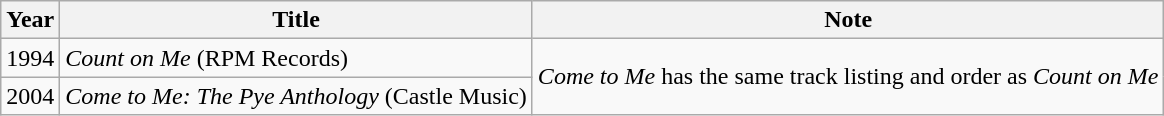<table class="wikitable">
<tr>
<th>Year</th>
<th>Title</th>
<th>Note</th>
</tr>
<tr>
<td>1994</td>
<td><em>Count on Me</em> (RPM Records)</td>
<td rowspan="2"><em>Come to Me</em> has the same track listing and order as <em>Count on Me</em></td>
</tr>
<tr>
<td>2004</td>
<td><em>Come to Me: The Pye Anthology</em> (Castle Music)</td>
</tr>
</table>
